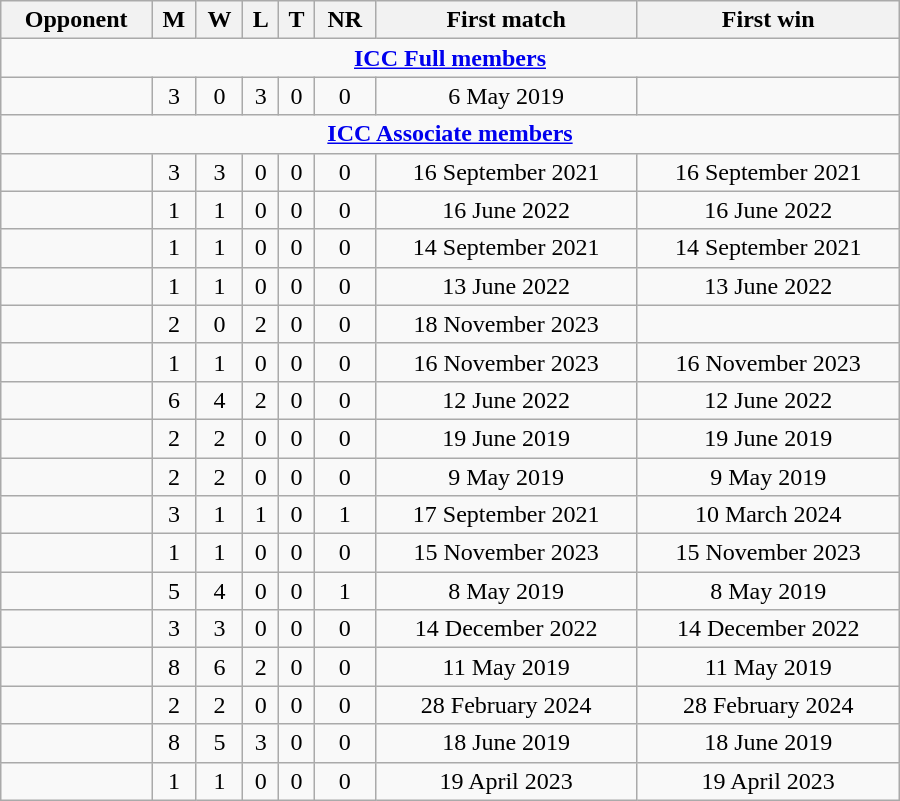<table class="wikitable" style="text-align: center; width: 600px;">
<tr>
<th>Opponent</th>
<th>M</th>
<th>W</th>
<th>L</th>
<th>T</th>
<th>NR</th>
<th>First match</th>
<th>First win</th>
</tr>
<tr>
<td colspan="8" style="text-align: center;"><strong><a href='#'>ICC Full members</a></strong></td>
</tr>
<tr>
<td align=left></td>
<td>3</td>
<td>0</td>
<td>3</td>
<td>0</td>
<td>0</td>
<td>6 May 2019</td>
<td></td>
</tr>
<tr>
<td colspan="8" style="text-align: center;"><strong><a href='#'>ICC Associate members</a></strong></td>
</tr>
<tr>
<td align=left></td>
<td>3</td>
<td>3</td>
<td>0</td>
<td>0</td>
<td>0</td>
<td>16 September 2021</td>
<td>16 September 2021</td>
</tr>
<tr>
<td align=left></td>
<td>1</td>
<td>1</td>
<td>0</td>
<td>0</td>
<td>0</td>
<td>16 June 2022</td>
<td>16 June 2022</td>
</tr>
<tr>
<td align=left></td>
<td>1</td>
<td>1</td>
<td>0</td>
<td>0</td>
<td>0</td>
<td>14 September 2021</td>
<td>14 September 2021</td>
</tr>
<tr>
<td align=left></td>
<td>1</td>
<td>1</td>
<td>0</td>
<td>0</td>
<td>0</td>
<td>13 June 2022</td>
<td>13 June 2022</td>
</tr>
<tr>
<td align=left></td>
<td>2</td>
<td>0</td>
<td>2</td>
<td>0</td>
<td>0</td>
<td>18 November 2023</td>
<td></td>
</tr>
<tr>
<td align=left></td>
<td>1</td>
<td>1</td>
<td>0</td>
<td>0</td>
<td>0</td>
<td>16 November 2023</td>
<td>16 November 2023</td>
</tr>
<tr>
<td align=left></td>
<td>6</td>
<td>4</td>
<td>2</td>
<td>0</td>
<td>0</td>
<td>12 June 2022</td>
<td>12 June 2022</td>
</tr>
<tr>
<td align=left></td>
<td>2</td>
<td>2</td>
<td>0</td>
<td>0</td>
<td>0</td>
<td>19 June 2019</td>
<td>19 June 2019</td>
</tr>
<tr>
<td align=left></td>
<td>2</td>
<td>2</td>
<td>0</td>
<td>0</td>
<td>0</td>
<td>9 May 2019</td>
<td>9 May 2019</td>
</tr>
<tr>
<td align=left></td>
<td>3</td>
<td>1</td>
<td>1</td>
<td>0</td>
<td>1</td>
<td>17 September 2021</td>
<td>10 March 2024</td>
</tr>
<tr>
<td align=left></td>
<td>1</td>
<td>1</td>
<td>0</td>
<td>0</td>
<td>0</td>
<td>15 November 2023</td>
<td>15 November 2023</td>
</tr>
<tr>
<td align=left></td>
<td>5</td>
<td>4</td>
<td>0</td>
<td>0</td>
<td>1</td>
<td>8 May 2019</td>
<td>8 May 2019</td>
</tr>
<tr>
<td align=left></td>
<td>3</td>
<td>3</td>
<td>0</td>
<td>0</td>
<td>0</td>
<td>14 December 2022</td>
<td>14 December 2022</td>
</tr>
<tr>
<td align=left></td>
<td>8</td>
<td>6</td>
<td>2</td>
<td>0</td>
<td>0</td>
<td>11 May 2019</td>
<td>11 May 2019</td>
</tr>
<tr>
<td align=left></td>
<td>2</td>
<td>2</td>
<td>0</td>
<td>0</td>
<td>0</td>
<td>28 February 2024</td>
<td>28 February 2024</td>
</tr>
<tr>
<td align=left></td>
<td>8</td>
<td>5</td>
<td>3</td>
<td>0</td>
<td>0</td>
<td>18 June 2019</td>
<td>18 June 2019</td>
</tr>
<tr>
<td align=left></td>
<td>1</td>
<td>1</td>
<td>0</td>
<td>0</td>
<td>0</td>
<td>19 April 2023</td>
<td>19 April 2023</td>
</tr>
</table>
